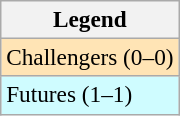<table class=wikitable style=font-size:97%>
<tr>
<th>Legend</th>
</tr>
<tr bgcolor=moccasin>
<td>Challengers (0–0)</td>
</tr>
<tr bgcolor=CFFCFF>
<td>Futures (1–1)</td>
</tr>
</table>
